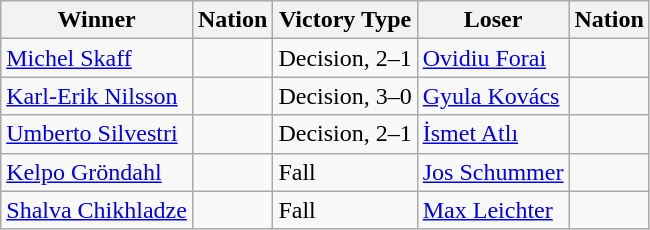<table class="wikitable sortable" style="text-align:left;">
<tr>
<th>Winner</th>
<th>Nation</th>
<th>Victory Type</th>
<th>Loser</th>
<th>Nation</th>
</tr>
<tr>
<td><a href='#'>Michel Skaff</a></td>
<td></td>
<td>Decision, 2–1</td>
<td><a href='#'>Ovidiu Forai</a></td>
<td></td>
</tr>
<tr>
<td><a href='#'>Karl-Erik Nilsson</a></td>
<td></td>
<td>Decision, 3–0</td>
<td><a href='#'>Gyula Kovács</a></td>
<td></td>
</tr>
<tr>
<td><a href='#'>Umberto Silvestri</a></td>
<td></td>
<td>Decision, 2–1</td>
<td><a href='#'>İsmet Atlı</a></td>
<td></td>
</tr>
<tr>
<td><a href='#'>Kelpo Gröndahl</a></td>
<td></td>
<td>Fall</td>
<td><a href='#'>Jos Schummer</a></td>
<td></td>
</tr>
<tr>
<td><a href='#'>Shalva Chikhladze</a></td>
<td></td>
<td>Fall</td>
<td><a href='#'>Max Leichter</a></td>
<td></td>
</tr>
</table>
